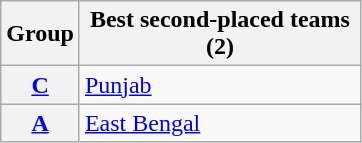<table class="wikitable">
<tr>
<th>Group</th>
<th width="180">Best second-placed teams (2)</th>
</tr>
<tr>
<th><a href='#'>C</a></th>
<td><a href='#'>Punjab</a></td>
</tr>
<tr>
<th><a href='#'>A</a></th>
<td><a href='#'>East Bengal</a></td>
</tr>
</table>
